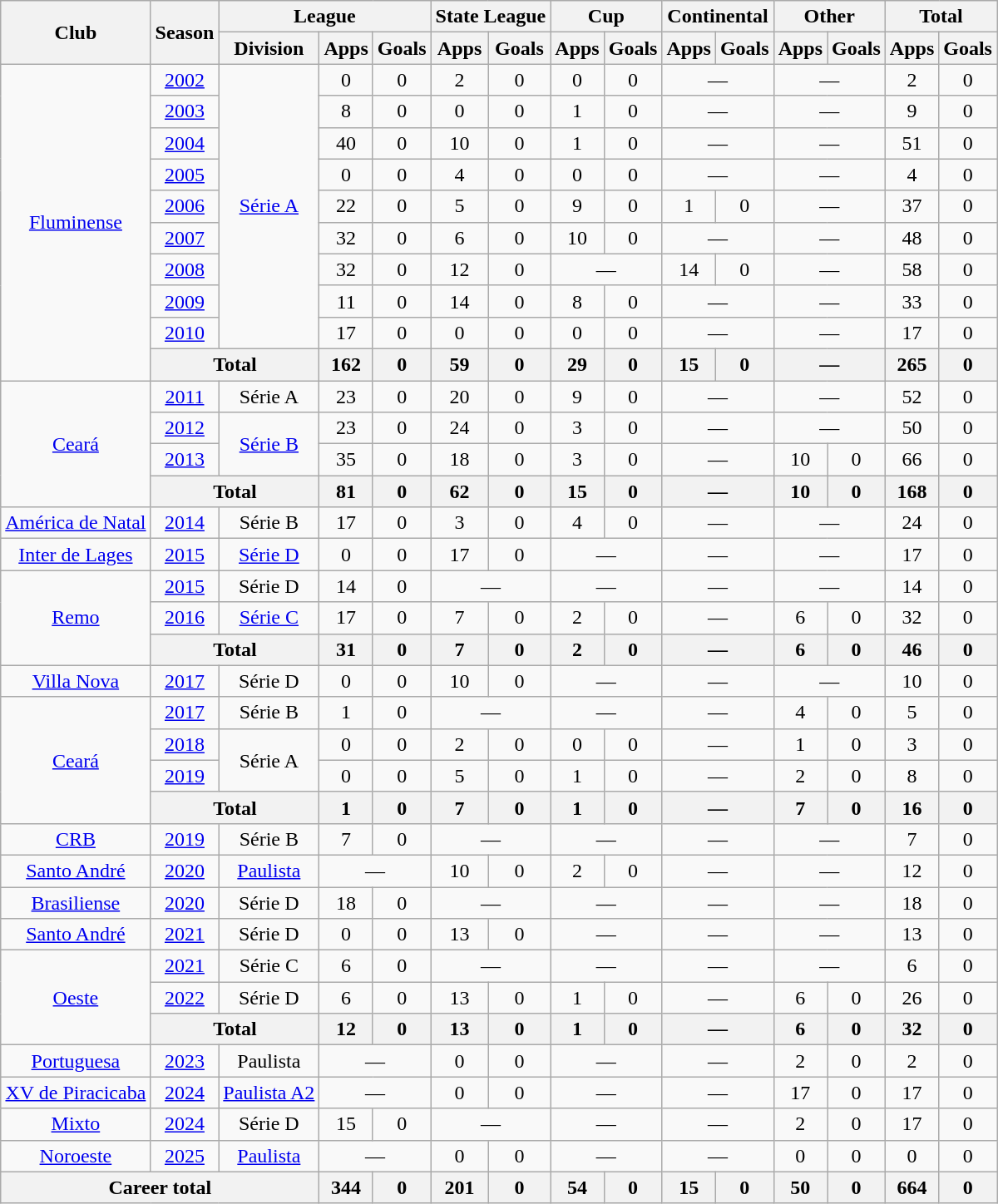<table class="wikitable" style="text-align: center;">
<tr>
<th rowspan="2">Club</th>
<th rowspan="2">Season</th>
<th colspan="3">League</th>
<th colspan="2">State League</th>
<th colspan="2">Cup</th>
<th colspan="2">Continental</th>
<th colspan="2">Other</th>
<th colspan="2">Total</th>
</tr>
<tr>
<th>Division</th>
<th>Apps</th>
<th>Goals</th>
<th>Apps</th>
<th>Goals</th>
<th>Apps</th>
<th>Goals</th>
<th>Apps</th>
<th>Goals</th>
<th>Apps</th>
<th>Goals</th>
<th>Apps</th>
<th>Goals</th>
</tr>
<tr>
<td rowspan="10" valign="center"><a href='#'>Fluminense</a></td>
<td><a href='#'>2002</a></td>
<td rowspan="9"><a href='#'>Série A</a></td>
<td>0</td>
<td>0</td>
<td>2</td>
<td>0</td>
<td>0</td>
<td>0</td>
<td colspan="2">—</td>
<td colspan="2">—</td>
<td>2</td>
<td>0</td>
</tr>
<tr>
<td><a href='#'>2003</a></td>
<td>8</td>
<td>0</td>
<td>0</td>
<td>0</td>
<td>1</td>
<td>0</td>
<td colspan="2">—</td>
<td colspan="2">—</td>
<td>9</td>
<td>0</td>
</tr>
<tr>
<td><a href='#'>2004</a></td>
<td>40</td>
<td>0</td>
<td>10</td>
<td>0</td>
<td>1</td>
<td>0</td>
<td colspan="2">—</td>
<td colspan="2">—</td>
<td>51</td>
<td>0</td>
</tr>
<tr>
<td><a href='#'>2005</a></td>
<td>0</td>
<td>0</td>
<td>4</td>
<td>0</td>
<td>0</td>
<td>0</td>
<td colspan="2">—</td>
<td colspan="2">—</td>
<td>4</td>
<td>0</td>
</tr>
<tr>
<td><a href='#'>2006</a></td>
<td>22</td>
<td>0</td>
<td>5</td>
<td>0</td>
<td>9</td>
<td>0</td>
<td>1</td>
<td>0</td>
<td colspan="2">—</td>
<td>37</td>
<td>0</td>
</tr>
<tr>
<td><a href='#'>2007</a></td>
<td>32</td>
<td>0</td>
<td>6</td>
<td>0</td>
<td>10</td>
<td>0</td>
<td colspan="2">—</td>
<td colspan="2">—</td>
<td>48</td>
<td>0</td>
</tr>
<tr>
<td><a href='#'>2008</a></td>
<td>32</td>
<td>0</td>
<td>12</td>
<td>0</td>
<td colspan="2">—</td>
<td>14</td>
<td>0</td>
<td colspan="2">—</td>
<td>58</td>
<td>0</td>
</tr>
<tr>
<td><a href='#'>2009</a></td>
<td>11</td>
<td>0</td>
<td>14</td>
<td>0</td>
<td>8</td>
<td>0</td>
<td colspan="2">—</td>
<td colspan="2">—</td>
<td>33</td>
<td>0</td>
</tr>
<tr>
<td><a href='#'>2010</a></td>
<td>17</td>
<td>0</td>
<td>0</td>
<td>0</td>
<td>0</td>
<td>0</td>
<td colspan="2">—</td>
<td colspan="2">—</td>
<td>17</td>
<td>0</td>
</tr>
<tr>
<th colspan="2">Total</th>
<th>162</th>
<th>0</th>
<th>59</th>
<th>0</th>
<th>29</th>
<th>0</th>
<th>15</th>
<th>0</th>
<th colspan="2">—</th>
<th>265</th>
<th>0</th>
</tr>
<tr>
<td rowspan="4" valign="center"><a href='#'>Ceará</a></td>
<td><a href='#'>2011</a></td>
<td>Série A</td>
<td>23</td>
<td>0</td>
<td>20</td>
<td>0</td>
<td>9</td>
<td>0</td>
<td colspan="2">—</td>
<td colspan="2">—</td>
<td>52</td>
<td>0</td>
</tr>
<tr>
<td><a href='#'>2012</a></td>
<td rowspan="2"><a href='#'>Série B</a></td>
<td>23</td>
<td>0</td>
<td>24</td>
<td>0</td>
<td>3</td>
<td>0</td>
<td colspan="2">—</td>
<td colspan="2">—</td>
<td>50</td>
<td>0</td>
</tr>
<tr>
<td><a href='#'>2013</a></td>
<td>35</td>
<td>0</td>
<td>18</td>
<td>0</td>
<td>3</td>
<td>0</td>
<td colspan="2">—</td>
<td>10</td>
<td>0</td>
<td>66</td>
<td>0</td>
</tr>
<tr>
<th colspan="2">Total</th>
<th>81</th>
<th>0</th>
<th>62</th>
<th>0</th>
<th>15</th>
<th>0</th>
<th colspan="2">—</th>
<th>10</th>
<th>0</th>
<th>168</th>
<th>0</th>
</tr>
<tr>
<td valign="center"><a href='#'>América de Natal</a></td>
<td><a href='#'>2014</a></td>
<td>Série B</td>
<td>17</td>
<td>0</td>
<td>3</td>
<td>0</td>
<td>4</td>
<td>0</td>
<td colspan="2">—</td>
<td colspan="2">—</td>
<td>24</td>
<td>0</td>
</tr>
<tr>
<td valign="center"><a href='#'>Inter de Lages</a></td>
<td><a href='#'>2015</a></td>
<td><a href='#'>Série D</a></td>
<td>0</td>
<td>0</td>
<td>17</td>
<td>0</td>
<td colspan="2">—</td>
<td colspan="2">—</td>
<td colspan="2">—</td>
<td>17</td>
<td>0</td>
</tr>
<tr>
<td rowspan="3" valign="center"><a href='#'>Remo</a></td>
<td><a href='#'>2015</a></td>
<td>Série D</td>
<td>14</td>
<td>0</td>
<td colspan="2">—</td>
<td colspan="2">—</td>
<td colspan="2">—</td>
<td colspan="2">—</td>
<td>14</td>
<td>0</td>
</tr>
<tr>
<td><a href='#'>2016</a></td>
<td><a href='#'>Série C</a></td>
<td>17</td>
<td>0</td>
<td>7</td>
<td>0</td>
<td>2</td>
<td>0</td>
<td colspan="2">—</td>
<td>6</td>
<td>0</td>
<td>32</td>
<td>0</td>
</tr>
<tr>
<th colspan="2">Total</th>
<th>31</th>
<th>0</th>
<th>7</th>
<th>0</th>
<th>2</th>
<th>0</th>
<th colspan="2">—</th>
<th>6</th>
<th>0</th>
<th>46</th>
<th>0</th>
</tr>
<tr>
<td valign="center"><a href='#'>Villa Nova</a></td>
<td><a href='#'>2017</a></td>
<td>Série D</td>
<td>0</td>
<td>0</td>
<td>10</td>
<td>0</td>
<td colspan="2">—</td>
<td colspan="2">—</td>
<td colspan="2">—</td>
<td>10</td>
<td>0</td>
</tr>
<tr>
<td rowspan="4" valign="center"><a href='#'>Ceará</a></td>
<td><a href='#'>2017</a></td>
<td>Série B</td>
<td>1</td>
<td>0</td>
<td colspan="2">—</td>
<td colspan="2">—</td>
<td colspan="2">—</td>
<td>4</td>
<td>0</td>
<td>5</td>
<td>0</td>
</tr>
<tr>
<td><a href='#'>2018</a></td>
<td rowspan="2">Série A</td>
<td>0</td>
<td>0</td>
<td>2</td>
<td>0</td>
<td>0</td>
<td>0</td>
<td colspan="2">—</td>
<td>1</td>
<td>0</td>
<td>3</td>
<td>0</td>
</tr>
<tr>
<td><a href='#'>2019</a></td>
<td>0</td>
<td>0</td>
<td>5</td>
<td>0</td>
<td>1</td>
<td>0</td>
<td colspan="2">—</td>
<td>2</td>
<td>0</td>
<td>8</td>
<td>0</td>
</tr>
<tr>
<th colspan="2">Total</th>
<th>1</th>
<th>0</th>
<th>7</th>
<th>0</th>
<th>1</th>
<th>0</th>
<th colspan="2">—</th>
<th>7</th>
<th>0</th>
<th>16</th>
<th>0</th>
</tr>
<tr>
<td valign="center"><a href='#'>CRB</a></td>
<td><a href='#'>2019</a></td>
<td>Série B</td>
<td>7</td>
<td>0</td>
<td colspan="2">—</td>
<td colspan="2">—</td>
<td colspan="2">—</td>
<td colspan="2">—</td>
<td>7</td>
<td>0</td>
</tr>
<tr>
<td valign="center"><a href='#'>Santo André</a></td>
<td><a href='#'>2020</a></td>
<td><a href='#'>Paulista</a></td>
<td colspan="2">—</td>
<td>10</td>
<td>0</td>
<td>2</td>
<td>0</td>
<td colspan="2">—</td>
<td colspan="2">—</td>
<td>12</td>
<td>0</td>
</tr>
<tr>
<td valign="center"><a href='#'>Brasiliense</a></td>
<td><a href='#'>2020</a></td>
<td>Série D</td>
<td>18</td>
<td>0</td>
<td colspan="2">—</td>
<td colspan="2">—</td>
<td colspan="2">—</td>
<td colspan="2">—</td>
<td>18</td>
<td>0</td>
</tr>
<tr>
<td valign="center"><a href='#'>Santo André</a></td>
<td><a href='#'>2021</a></td>
<td>Série D</td>
<td>0</td>
<td>0</td>
<td>13</td>
<td>0</td>
<td colspan="2">—</td>
<td colspan="2">—</td>
<td colspan="2">—</td>
<td>13</td>
<td>0</td>
</tr>
<tr>
<td rowspan="3" valign="center"><a href='#'>Oeste</a></td>
<td><a href='#'>2021</a></td>
<td>Série C</td>
<td>6</td>
<td>0</td>
<td colspan="2">—</td>
<td colspan="2">—</td>
<td colspan="2">—</td>
<td colspan="2">—</td>
<td>6</td>
<td>0</td>
</tr>
<tr>
<td><a href='#'>2022</a></td>
<td>Série D</td>
<td>6</td>
<td>0</td>
<td>13</td>
<td>0</td>
<td>1</td>
<td>0</td>
<td colspan="2">—</td>
<td>6</td>
<td>0</td>
<td>26</td>
<td>0</td>
</tr>
<tr>
<th colspan="2">Total</th>
<th>12</th>
<th>0</th>
<th>13</th>
<th>0</th>
<th>1</th>
<th>0</th>
<th colspan="2">—</th>
<th>6</th>
<th>0</th>
<th>32</th>
<th>0</th>
</tr>
<tr>
<td valign="center"><a href='#'>Portuguesa</a></td>
<td><a href='#'>2023</a></td>
<td>Paulista</td>
<td colspan="2">—</td>
<td>0</td>
<td>0</td>
<td colspan="2">—</td>
<td colspan="2">—</td>
<td>2</td>
<td>0</td>
<td>2</td>
<td>0</td>
</tr>
<tr>
<td valign="center"><a href='#'>XV de Piracicaba</a></td>
<td><a href='#'>2024</a></td>
<td><a href='#'>Paulista A2</a></td>
<td colspan="2">—</td>
<td>0</td>
<td>0</td>
<td colspan="2">—</td>
<td colspan="2">—</td>
<td>17</td>
<td>0</td>
<td>17</td>
<td>0</td>
</tr>
<tr>
<td valign="center"><a href='#'>Mixto</a></td>
<td><a href='#'>2024</a></td>
<td>Série D</td>
<td>15</td>
<td>0</td>
<td colspan="2">—</td>
<td colspan="2">—</td>
<td colspan="2">—</td>
<td>2</td>
<td>0</td>
<td>17</td>
<td>0</td>
</tr>
<tr>
<td valign="center"><a href='#'>Noroeste</a></td>
<td><a href='#'>2025</a></td>
<td><a href='#'>Paulista</a></td>
<td colspan="2">—</td>
<td>0</td>
<td>0</td>
<td colspan="2">—</td>
<td colspan="2">—</td>
<td>0</td>
<td>0</td>
<td>0</td>
<td>0</td>
</tr>
<tr>
<th colspan="3">Career total</th>
<th>344</th>
<th>0</th>
<th>201</th>
<th>0</th>
<th>54</th>
<th>0</th>
<th>15</th>
<th>0</th>
<th>50</th>
<th>0</th>
<th>664</th>
<th>0</th>
</tr>
</table>
